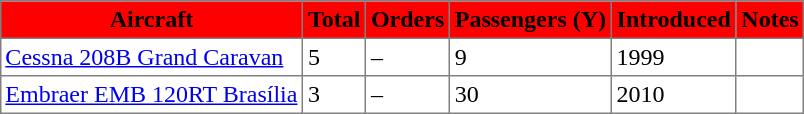<table class="toccolours" border="1" cellpadding="3" style="margin:1em auto; border-collapse:collapse">
<tr bgcolor=red>
<th>Aircraft</th>
<th>Total</th>
<th>Orders</th>
<th>Passengers (Y)</th>
<th>Introduced</th>
<th>Notes</th>
</tr>
<tr>
<td><a href='#'>Cessna 208B Grand Caravan</a></td>
<td>5</td>
<td>–</td>
<td>9</td>
<td>1999</td>
<td></td>
</tr>
<tr>
<td><a href='#'>Embraer EMB 120RT Brasília</a></td>
<td>3</td>
<td>–</td>
<td>30</td>
<td>2010</td>
<td></td>
</tr>
</table>
